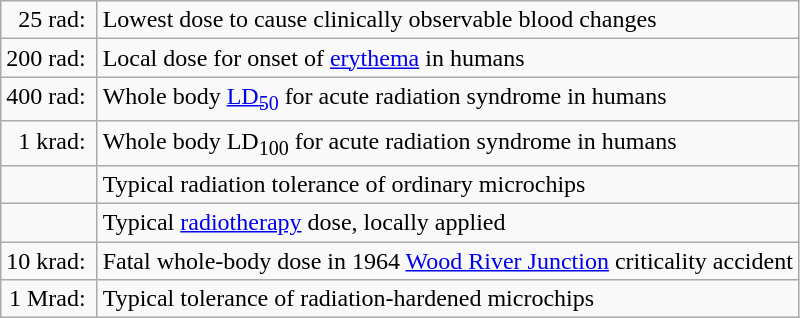<table class=wikitable>
<tr>
<td align="right" valign="top">25 rad: </td>
<td>Lowest dose to cause clinically observable blood changes</td>
</tr>
<tr>
<td align="right" valign="top">200 rad: </td>
<td>Local dose for onset of <a href='#'>erythema</a> in humans</td>
</tr>
<tr>
<td align="right" valign="top">400 rad: </td>
<td>Whole body <a href='#'>LD<sub>50</sub></a> for acute radiation syndrome in humans</td>
</tr>
<tr>
<td align="right" valign="top">1 krad: </td>
<td>Whole body LD<sub>100</sub> for acute radiation syndrome in humans</td>
</tr>
<tr>
<td align="right" valign="top"> </td>
<td>Typical radiation tolerance of ordinary microchips</td>
</tr>
<tr>
<td align="right" valign="top"> </td>
<td>Typical <a href='#'>radiotherapy</a> dose, locally applied</td>
</tr>
<tr>
<td align="right" valign="top">10 krad: </td>
<td>Fatal whole-body dose in 1964 <a href='#'>Wood River Junction</a> criticality accident</td>
</tr>
<tr>
<td align="right" valign="top">1 Mrad: </td>
<td>Typical tolerance of radiation-hardened microchips</td>
</tr>
</table>
